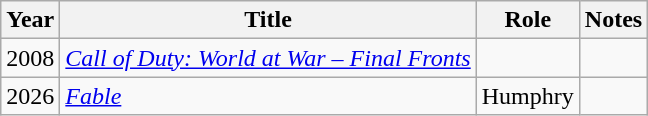<table class="wikitable sortable">
<tr>
<th>Year</th>
<th>Title</th>
<th>Role</th>
<th>Notes</th>
</tr>
<tr>
<td>2008</td>
<td><em><a href='#'>Call of Duty: World at War – Final Fronts</a></em></td>
<td></td>
<td></td>
</tr>
<tr>
<td>2026</td>
<td><em><a href='#'>Fable</a></td>
<td>Humphry</td>
<td></td>
</tr>
</table>
